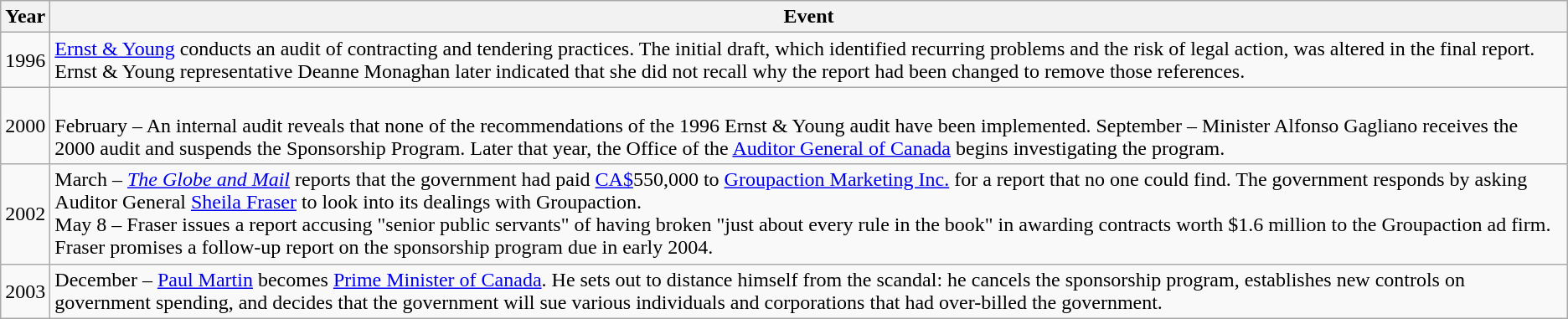<table class="wikitable">
<tr>
<th>Year</th>
<th>Event</th>
</tr>
<tr>
<td>1996</td>
<td><a href='#'>Ernst & Young</a> conducts an audit of contracting and tendering practices. The initial draft, which identified recurring problems and the risk of legal action, was altered in the final report. Ernst & Young representative Deanne Monaghan later indicated that she did not recall why the report had been changed to remove those references.</td>
</tr>
<tr>
<td>2000</td>
<td><br>February – An internal audit reveals that none of the recommendations of the 1996 Ernst & Young audit have been implemented.
September – Minister Alfonso Gagliano receives the 2000 audit and suspends the Sponsorship Program. Later that year, the Office of the <a href='#'>Auditor General of Canada</a> begins investigating the program.</td>
</tr>
<tr>
<td>2002</td>
<td>March – <em><a href='#'>The Globe and Mail</a></em> reports that the government had paid <a href='#'>CA$</a>550,000 to <a href='#'>Groupaction Marketing Inc.</a> for a report that no one could find. The government responds by asking Auditor General <a href='#'>Sheila Fraser</a> to look into its dealings with Groupaction.<br>May 8 – Fraser issues a report accusing "senior public servants" of having broken "just about every rule in the book" in awarding contracts worth $1.6 million to the Groupaction ad firm. Fraser promises a follow-up report on the sponsorship program due in early 2004.</td>
</tr>
<tr>
<td>2003</td>
<td>December – <a href='#'>Paul Martin</a> becomes <a href='#'>Prime Minister of Canada</a>. He sets out to distance himself from the scandal: he cancels the sponsorship program, establishes new controls on government spending, and decides that the government will sue various individuals and corporations that had over-billed the government.</td>
</tr>
</table>
